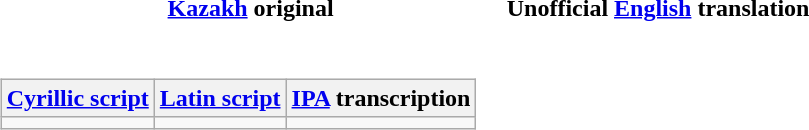<table>
<tr>
<th><a href='#'>Kazakh</a> original</th>
<th>Unofficial <a href='#'>English</a> translation</th>
</tr>
<tr style="white-space:nowrap;text-align:center">
<td><br><table class="wikitable">
<tr>
<th><a href='#'>Cyrillic script</a></th>
<th><a href='#'>Latin script</a></th>
<th><a href='#'>IPA</a> transcription</th>
</tr>
<tr style="vertical-align:top;white-space:nowrap;text-align:center">
<td></td>
<td></td>
<td></td>
</tr>
</table>
</td>
<td></td>
</tr>
</table>
